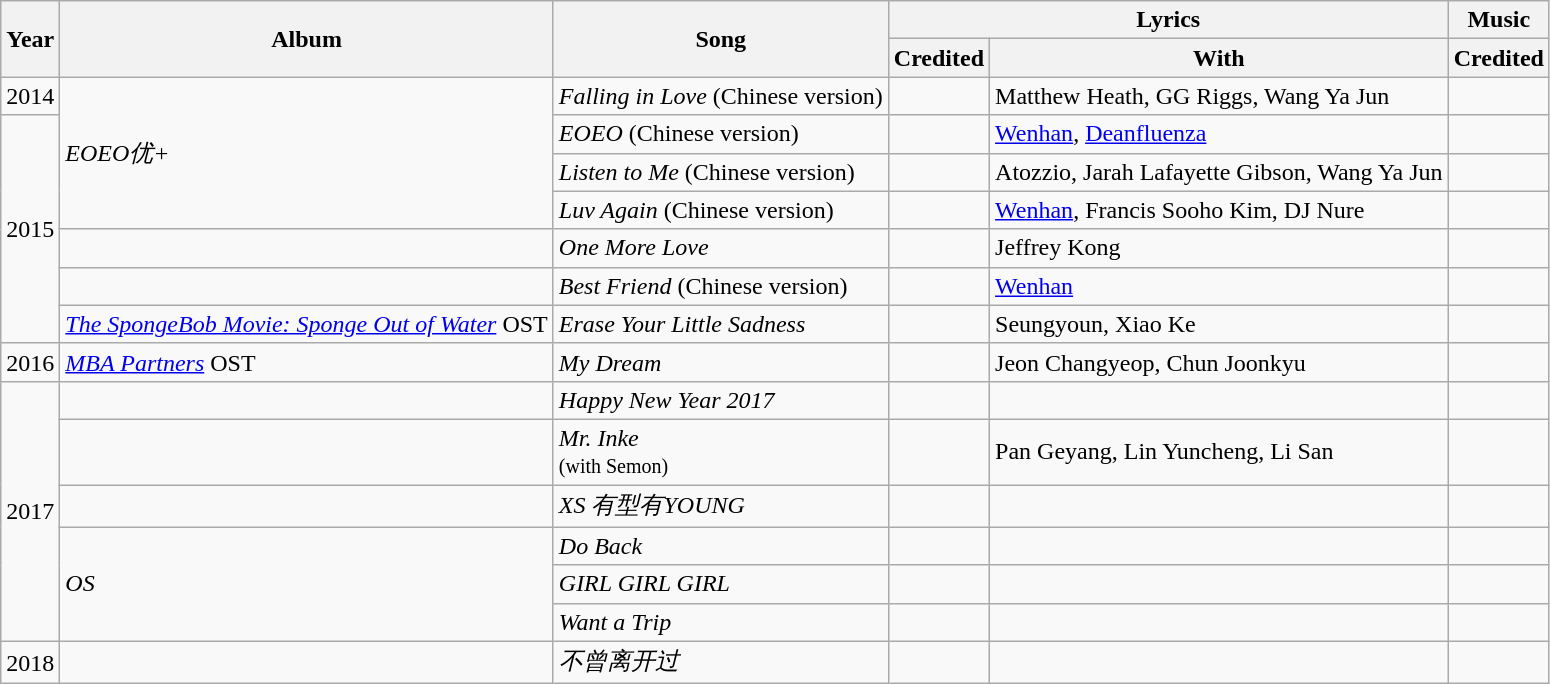<table class="wikitable">
<tr>
<th rowspan="2">Year</th>
<th rowspan="2">Album</th>
<th rowspan="2">Song</th>
<th colspan="2">Lyrics</th>
<th>Music</th>
</tr>
<tr>
<th>Credited</th>
<th>With</th>
<th>Credited</th>
</tr>
<tr>
<td>2014</td>
<td rowspan="4"><em>EOEO优+</em></td>
<td><em>Falling in Love</em> (Chinese version)</td>
<td></td>
<td>Matthew Heath, GG Riggs, Wang Ya Jun</td>
<td></td>
</tr>
<tr>
<td rowspan="6">2015</td>
<td><em>EOEO</em> (Chinese version)</td>
<td></td>
<td><a href='#'>Wenhan</a>, <a href='#'>Deanfluenza</a></td>
<td></td>
</tr>
<tr>
<td><em>Listen to Me</em> (Chinese version)</td>
<td></td>
<td>Atozzio, Jarah Lafayette Gibson, Wang Ya Jun</td>
<td></td>
</tr>
<tr>
<td><em>Luv Again</em> (Chinese version)</td>
<td></td>
<td><a href='#'>Wenhan</a>, Francis Sooho Kim, DJ Nure</td>
<td></td>
</tr>
<tr>
<td></td>
<td><em>One More Love</em></td>
<td></td>
<td>Jeffrey Kong</td>
<td></td>
</tr>
<tr>
<td></td>
<td><em>Best Friend</em> (Chinese version)</td>
<td></td>
<td><a href='#'>Wenhan</a></td>
<td></td>
</tr>
<tr>
<td><em><a href='#'>The SpongeBob Movie: Sponge Out of Water</a></em> OST</td>
<td><em>Erase Your Little Sadness</em></td>
<td></td>
<td>Seungyoun, Xiao Ke</td>
<td></td>
</tr>
<tr>
<td>2016</td>
<td><em><a href='#'>MBA Partners</a></em> OST</td>
<td><em>My Dream</em></td>
<td></td>
<td>Jeon Changyeop, Chun Joonkyu</td>
<td></td>
</tr>
<tr>
<td rowspan="6">2017</td>
<td></td>
<td><em>Happy New Year 2017</em></td>
<td></td>
<td></td>
<td></td>
</tr>
<tr>
<td></td>
<td><em>Mr. Inke</em><br><small>(with Semon)</small></td>
<td></td>
<td>Pan Geyang, Lin Yuncheng, Li San</td>
<td></td>
</tr>
<tr>
<td></td>
<td><em>XS 有型有YOUNG</em></td>
<td></td>
<td></td>
<td></td>
</tr>
<tr>
<td rowspan="3"><em>OS</em></td>
<td><em>Do Back</em></td>
<td></td>
<td></td>
<td></td>
</tr>
<tr>
<td><em>GIRL GIRL GIRL</em></td>
<td></td>
<td></td>
<td></td>
</tr>
<tr>
<td><em>Want a Trip</em></td>
<td></td>
<td></td>
<td></td>
</tr>
<tr>
<td>2018</td>
<td></td>
<td><em>不曾离开过</em></td>
<td></td>
<td></td>
<td></td>
</tr>
</table>
